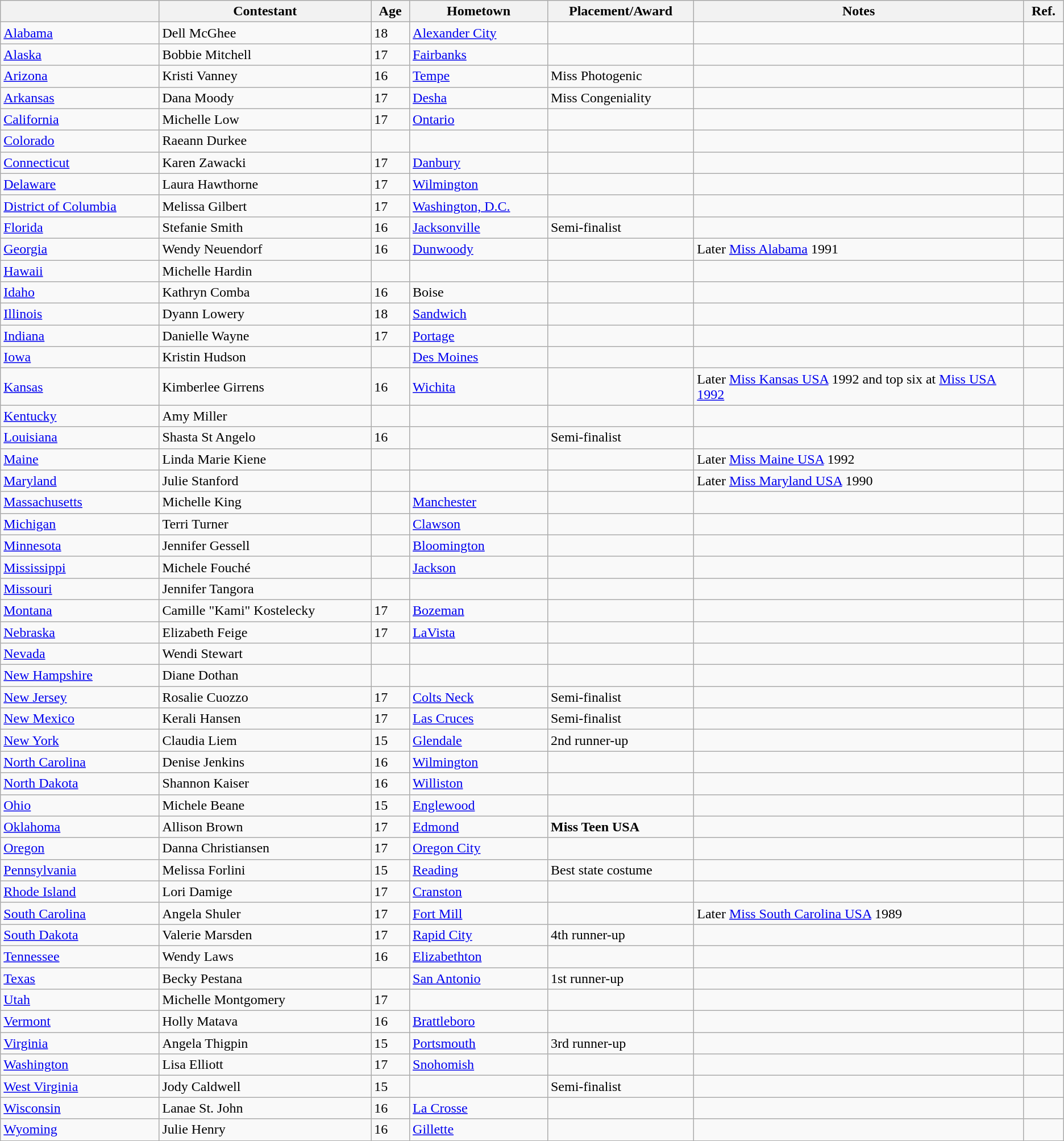<table class="wikitable">
<tr>
<th></th>
<th>Contestant</th>
<th>Age</th>
<th>Hometown</th>
<th>Placement/Award</th>
<th width=31%>Notes</th>
<th>Ref.</th>
</tr>
<tr>
<td><a href='#'>Alabama</a></td>
<td>Dell McGhee</td>
<td>18</td>
<td><a href='#'>Alexander City</a></td>
<td></td>
<td></td>
<td></td>
</tr>
<tr>
<td><a href='#'>Alaska</a></td>
<td>Bobbie Mitchell</td>
<td>17</td>
<td><a href='#'>Fairbanks</a></td>
<td></td>
<td></td>
<td></td>
</tr>
<tr>
<td><a href='#'>Arizona</a></td>
<td>Kristi Vanney</td>
<td>16</td>
<td><a href='#'>Tempe</a></td>
<td>Miss Photogenic</td>
<td></td>
<td></td>
</tr>
<tr>
<td><a href='#'>Arkansas</a></td>
<td>Dana Moody</td>
<td>17</td>
<td><a href='#'>Desha</a></td>
<td>Miss Congeniality</td>
<td></td>
<td></td>
</tr>
<tr>
<td><a href='#'> California</a></td>
<td>Michelle Low</td>
<td>17</td>
<td><a href='#'>Ontario</a></td>
<td></td>
<td></td>
<td></td>
</tr>
<tr>
<td><a href='#'>Colorado</a></td>
<td>Raeann Durkee</td>
<td></td>
<td></td>
<td></td>
<td></td>
<td></td>
</tr>
<tr>
<td><a href='#'>Connecticut</a></td>
<td>Karen Zawacki</td>
<td>17</td>
<td><a href='#'>Danbury</a></td>
<td></td>
<td></td>
<td></td>
</tr>
<tr>
<td><a href='#'>Delaware</a></td>
<td>Laura Hawthorne</td>
<td>17</td>
<td><a href='#'>Wilmington</a></td>
<td></td>
<td></td>
<td></td>
</tr>
<tr>
<td><a href='#'>District of Columbia</a></td>
<td>Melissa Gilbert</td>
<td>17</td>
<td><a href='#'>Washington, D.C.</a></td>
<td></td>
<td></td>
<td></td>
</tr>
<tr>
<td><a href='#'>Florida</a></td>
<td>Stefanie Smith</td>
<td>16</td>
<td><a href='#'>Jacksonville</a></td>
<td>Semi-finalist</td>
<td></td>
<td></td>
</tr>
<tr>
<td><a href='#'>Georgia</a></td>
<td>Wendy Neuendorf</td>
<td>16</td>
<td><a href='#'>Dunwoody</a></td>
<td></td>
<td>Later <a href='#'>Miss Alabama</a> 1991</td>
<td></td>
</tr>
<tr>
<td><a href='#'>Hawaii</a></td>
<td>Michelle Hardin</td>
<td></td>
<td></td>
<td></td>
<td></td>
<td></td>
</tr>
<tr>
<td><a href='#'>Idaho</a></td>
<td>Kathryn Comba</td>
<td>16</td>
<td>Boise</td>
<td></td>
<td></td>
<td></td>
</tr>
<tr>
<td><a href='#'>Illinois</a></td>
<td>Dyann Lowery</td>
<td>18</td>
<td><a href='#'>Sandwich</a></td>
<td></td>
<td></td>
<td></td>
</tr>
<tr>
<td><a href='#'>Indiana</a></td>
<td>Danielle Wayne</td>
<td>17</td>
<td><a href='#'>Portage</a></td>
<td></td>
<td></td>
<td></td>
</tr>
<tr>
<td><a href='#'>Iowa</a></td>
<td>Kristin Hudson</td>
<td></td>
<td><a href='#'>Des Moines</a></td>
<td></td>
<td></td>
<td></td>
</tr>
<tr>
<td><a href='#'>Kansas</a></td>
<td>Kimberlee Girrens</td>
<td>16</td>
<td><a href='#'>Wichita</a></td>
<td></td>
<td>Later <a href='#'>Miss Kansas USA</a> 1992 and top six at <a href='#'>Miss USA 1992</a></td>
<td></td>
</tr>
<tr>
<td><a href='#'>Kentucky</a></td>
<td>Amy Miller</td>
<td></td>
<td></td>
<td></td>
<td></td>
<td></td>
</tr>
<tr>
<td><a href='#'>Louisiana</a></td>
<td>Shasta St Angelo</td>
<td>16</td>
<td></td>
<td>Semi-finalist</td>
<td></td>
<td></td>
</tr>
<tr>
<td><a href='#'>Maine</a></td>
<td>Linda Marie Kiene</td>
<td></td>
<td></td>
<td></td>
<td>Later <a href='#'>Miss Maine USA</a> 1992</td>
<td></td>
</tr>
<tr>
<td><a href='#'>Maryland</a></td>
<td>Julie Stanford</td>
<td></td>
<td></td>
<td></td>
<td>Later <a href='#'>Miss Maryland USA</a> 1990</td>
<td></td>
</tr>
<tr>
<td><a href='#'>Massachusetts</a></td>
<td>Michelle King</td>
<td></td>
<td><a href='#'>Manchester</a></td>
<td></td>
<td></td>
<td></td>
</tr>
<tr>
<td><a href='#'>Michigan</a></td>
<td>Terri Turner</td>
<td></td>
<td><a href='#'>Clawson</a></td>
<td></td>
<td></td>
<td></td>
</tr>
<tr>
<td><a href='#'>Minnesota</a></td>
<td>Jennifer Gessell</td>
<td></td>
<td><a href='#'>Bloomington</a></td>
<td></td>
<td></td>
<td></td>
</tr>
<tr>
<td><a href='#'>Mississippi</a></td>
<td>Michele Fouché</td>
<td></td>
<td><a href='#'>Jackson</a></td>
<td></td>
<td></td>
<td></td>
</tr>
<tr>
<td><a href='#'>Missouri</a></td>
<td>Jennifer Tangora</td>
<td></td>
<td></td>
<td></td>
<td></td>
<td></td>
</tr>
<tr>
<td><a href='#'>Montana</a></td>
<td>Camille "Kami" Kostelecky</td>
<td>17</td>
<td><a href='#'>Bozeman</a></td>
<td></td>
<td></td>
<td></td>
</tr>
<tr>
<td><a href='#'>Nebraska</a></td>
<td>Elizabeth Feige</td>
<td>17</td>
<td><a href='#'>LaVista</a></td>
<td></td>
<td></td>
<td></td>
</tr>
<tr>
<td><a href='#'>Nevada</a></td>
<td>Wendi Stewart</td>
<td></td>
<td></td>
<td></td>
<td></td>
<td></td>
</tr>
<tr>
<td><a href='#'>New Hampshire</a></td>
<td>Diane Dothan</td>
<td></td>
<td></td>
<td></td>
<td></td>
<td></td>
</tr>
<tr>
<td><a href='#'>New Jersey</a></td>
<td>Rosalie Cuozzo</td>
<td>17</td>
<td><a href='#'>Colts Neck</a></td>
<td>Semi-finalist</td>
<td></td>
<td></td>
</tr>
<tr>
<td><a href='#'>New Mexico</a></td>
<td>Kerali Hansen</td>
<td>17</td>
<td><a href='#'>Las Cruces</a></td>
<td>Semi-finalist</td>
<td></td>
<td></td>
</tr>
<tr>
<td><a href='#'>New York</a></td>
<td>Claudia Liem</td>
<td>15</td>
<td><a href='#'>Glendale</a></td>
<td>2nd runner-up</td>
<td></td>
<td></td>
</tr>
<tr>
<td><a href='#'>North Carolina</a></td>
<td>Denise Jenkins</td>
<td>16</td>
<td><a href='#'>Wilmington</a></td>
<td></td>
<td></td>
<td></td>
</tr>
<tr>
<td><a href='#'>North Dakota</a></td>
<td>Shannon Kaiser</td>
<td>16</td>
<td><a href='#'>Williston</a></td>
<td></td>
<td></td>
<td></td>
</tr>
<tr>
<td><a href='#'>Ohio</a></td>
<td>Michele Beane</td>
<td>15</td>
<td><a href='#'>Englewood</a></td>
<td></td>
<td></td>
<td></td>
</tr>
<tr>
<td><a href='#'>Oklahoma</a></td>
<td>Allison Brown</td>
<td>17</td>
<td><a href='#'>Edmond</a></td>
<td><strong>Miss Teen USA</strong></td>
<td></td>
<td></td>
</tr>
<tr>
<td><a href='#'>Oregon</a></td>
<td>Danna Christiansen</td>
<td>17</td>
<td><a href='#'>Oregon City</a></td>
<td></td>
<td></td>
<td></td>
</tr>
<tr>
<td><a href='#'>Pennsylvania</a></td>
<td>Melissa Forlini</td>
<td>15</td>
<td><a href='#'>Reading</a></td>
<td>Best state costume</td>
<td></td>
<td></td>
</tr>
<tr>
<td><a href='#'>Rhode Island</a></td>
<td>Lori Damige</td>
<td>17</td>
<td><a href='#'>Cranston</a></td>
<td></td>
<td></td>
<td></td>
</tr>
<tr>
<td><a href='#'>South Carolina</a></td>
<td>Angela Shuler</td>
<td>17</td>
<td><a href='#'>Fort Mill</a></td>
<td></td>
<td>Later <a href='#'>Miss South Carolina USA</a> 1989</td>
<td></td>
</tr>
<tr>
<td><a href='#'>South Dakota</a></td>
<td>Valerie Marsden</td>
<td>17</td>
<td><a href='#'>Rapid City</a></td>
<td>4th runner-up</td>
<td></td>
<td></td>
</tr>
<tr>
<td><a href='#'>Tennessee</a></td>
<td>Wendy Laws</td>
<td>16</td>
<td><a href='#'>Elizabethton</a></td>
<td></td>
<td></td>
<td></td>
</tr>
<tr>
<td><a href='#'>Texas</a></td>
<td>Becky Pestana</td>
<td></td>
<td><a href='#'>San Antonio</a></td>
<td>1st runner-up</td>
<td></td>
<td></td>
</tr>
<tr>
<td><a href='#'>Utah</a></td>
<td>Michelle Montgomery</td>
<td>17</td>
<td></td>
<td></td>
<td></td>
<td></td>
</tr>
<tr>
<td><a href='#'>Vermont</a></td>
<td>Holly Matava</td>
<td>16</td>
<td><a href='#'>Brattleboro</a></td>
<td></td>
<td></td>
<td></td>
</tr>
<tr>
<td><a href='#'>Virginia</a></td>
<td>Angela Thigpin</td>
<td>15</td>
<td><a href='#'>Portsmouth</a></td>
<td>3rd runner-up</td>
<td></td>
<td></td>
</tr>
<tr>
<td><a href='#'>Washington</a></td>
<td>Lisa Elliott</td>
<td>17</td>
<td><a href='#'>Snohomish</a></td>
<td></td>
<td></td>
<td></td>
</tr>
<tr>
<td><a href='#'>West Virginia</a></td>
<td>Jody Caldwell</td>
<td>15</td>
<td></td>
<td>Semi-finalist</td>
<td></td>
<td></td>
</tr>
<tr>
<td><a href='#'>Wisconsin</a></td>
<td>Lanae St. John</td>
<td>16</td>
<td><a href='#'>La Crosse</a></td>
<td></td>
<td></td>
<td></td>
</tr>
<tr>
<td><a href='#'>Wyoming</a></td>
<td>Julie Henry</td>
<td>16</td>
<td><a href='#'>Gillette</a></td>
<td></td>
<td></td>
<td></td>
</tr>
</table>
